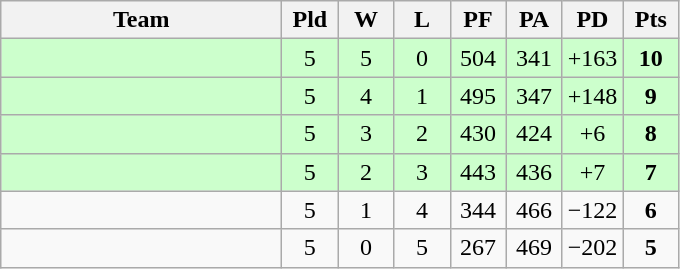<table class=wikitable style="text-align:center">
<tr>
<th width=180>Team</th>
<th width=30>Pld</th>
<th width=30>W</th>
<th width=30>L</th>
<th width=30>PF</th>
<th width=30>PA</th>
<th width=30>PD</th>
<th width=30>Pts</th>
</tr>
<tr align=center bgcolor="#ccffcc">
<td align=left></td>
<td>5</td>
<td>5</td>
<td>0</td>
<td>504</td>
<td>341</td>
<td>+163</td>
<td><strong>10</strong></td>
</tr>
<tr bgcolor="ccffcc">
<td align=left></td>
<td>5</td>
<td>4</td>
<td>1</td>
<td>495</td>
<td>347</td>
<td>+148</td>
<td><strong>9</strong></td>
</tr>
<tr bgcolor="ccffcc">
<td align=left></td>
<td>5</td>
<td>3</td>
<td>2</td>
<td>430</td>
<td>424</td>
<td>+6</td>
<td><strong>8</strong></td>
</tr>
<tr bgcolor="ccffcc">
<td align=left></td>
<td>5</td>
<td>2</td>
<td>3</td>
<td>443</td>
<td>436</td>
<td>+7</td>
<td><strong>7</strong></td>
</tr>
<tr>
<td align=left></td>
<td>5</td>
<td>1</td>
<td>4</td>
<td>344</td>
<td>466</td>
<td>−122</td>
<td><strong>6</strong></td>
</tr>
<tr>
<td align=left></td>
<td>5</td>
<td>0</td>
<td>5</td>
<td>267</td>
<td>469</td>
<td>−202</td>
<td><strong>5</strong></td>
</tr>
</table>
